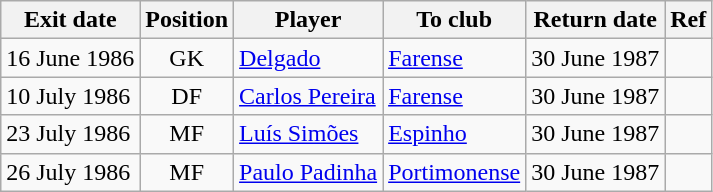<table class="wikitable">
<tr>
<th>Exit date</th>
<th>Position</th>
<th>Player</th>
<th>To club</th>
<th>Return date</th>
<th>Ref</th>
</tr>
<tr>
<td>16 June 1986</td>
<td style="text-align:center;">GK</td>
<td style="text-align:left;"><a href='#'>Delgado</a></td>
<td style="text-align:left;"><a href='#'>Farense</a></td>
<td>30 June 1987</td>
<td></td>
</tr>
<tr>
<td>10 July 1986</td>
<td style="text-align:center;">DF</td>
<td style="text-align:left;"><a href='#'>Carlos Pereira</a></td>
<td style="text-align:left;"><a href='#'>Farense</a></td>
<td>30 June 1987</td>
<td></td>
</tr>
<tr>
<td>23 July 1986</td>
<td style="text-align:center;">MF</td>
<td style="text-align:left;"><a href='#'>Luís Simões</a></td>
<td style="text-align:left;"><a href='#'>Espinho</a></td>
<td>30 June 1987</td>
<td></td>
</tr>
<tr>
<td>26 July 1986</td>
<td style="text-align:center;">MF</td>
<td style="text-align:left;"><a href='#'>Paulo Padinha</a></td>
<td style="text-align:left;"><a href='#'>Portimonense</a></td>
<td>30 June 1987</td>
<td></td>
</tr>
</table>
